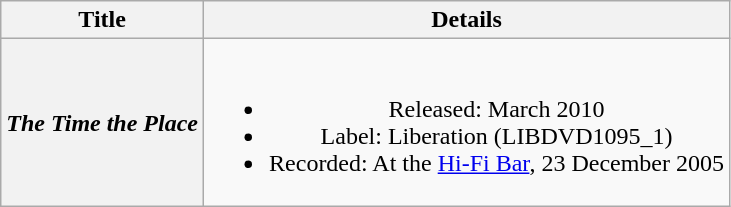<table class="wikitable plainrowheaders" style="text-align:center;">
<tr>
<th>Title</th>
<th>Details</th>
</tr>
<tr>
<th scope="row"><em>The Time the Place</em></th>
<td><br><ul><li>Released: March 2010</li><li>Label: Liberation (LIBDVD1095_1)</li><li>Recorded: At the <a href='#'>Hi-Fi Bar</a>, 23 December 2005</li></ul></td>
</tr>
</table>
